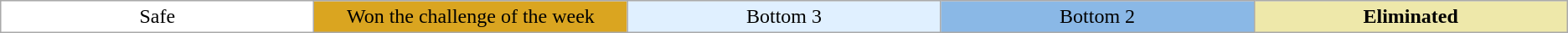<table class="wikitable" style="text-align:center;">
<tr>
<td bgcolor="white" width="15%">Safe</td>
<td style="background:goldenrod; width:15%;">Won the challenge of the week</td>
<td bgcolor="#E0F0FF" width="15%">Bottom 3</td>
<td bgcolor="#8AB8E6" width="15%">Bottom 2</td>
<td bgcolor="#EEE8AA" width="15%"><strong>Eliminated</strong></td>
</tr>
</table>
